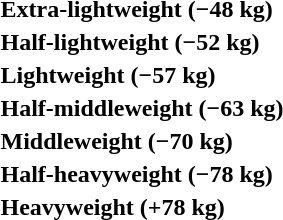<table>
<tr>
<th rowspan=2 style="text-align:left;">Extra-lightweight (−48 kg)</th>
<td rowspan=2></td>
<td rowspan=2></td>
<td></td>
</tr>
<tr>
<td></td>
</tr>
<tr>
<th rowspan=2 style="text-align:left;">Half-lightweight (−52 kg)</th>
<td rowspan=2></td>
<td rowspan=2></td>
<td></td>
</tr>
<tr>
<td></td>
</tr>
<tr>
<th rowspan=2 style="text-align:left;">Lightweight (−57 kg)</th>
<td rowspan=2></td>
<td rowspan=2></td>
<td></td>
</tr>
<tr>
<td></td>
</tr>
<tr>
<th rowspan=2 style="text-align:left;">Half-middleweight (−63 kg)</th>
<td rowspan=2></td>
<td rowspan=2></td>
<td></td>
</tr>
<tr>
<td></td>
</tr>
<tr>
<th rowspan=2 style="text-align:left;">Middleweight (−70 kg)</th>
<td rowspan=2></td>
<td rowspan=2></td>
<td></td>
</tr>
<tr>
<td></td>
</tr>
<tr>
<th rowspan=2 style="text-align:left;">Half-heavyweight (−78 kg)</th>
<td rowspan=2></td>
<td rowspan=2></td>
<td></td>
</tr>
<tr>
<td></td>
</tr>
<tr>
<th rowspan=2 style="text-align:left;">Heavyweight (+78 kg)</th>
<td rowspan=2></td>
<td rowspan=2></td>
<td></td>
</tr>
<tr>
<td></td>
</tr>
</table>
